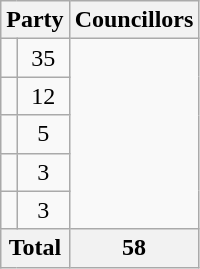<table class="wikitable">
<tr>
<th colspan=2>Party</th>
<th>Councillors</th>
</tr>
<tr>
<td></td>
<td align=center>35</td>
</tr>
<tr>
<td></td>
<td align=center>12</td>
</tr>
<tr>
<td></td>
<td align=center>5</td>
</tr>
<tr>
<td></td>
<td align=center>3</td>
</tr>
<tr>
<td></td>
<td align=center>3</td>
</tr>
<tr>
<th colspan=2>Total</th>
<th align=center>58</th>
</tr>
</table>
